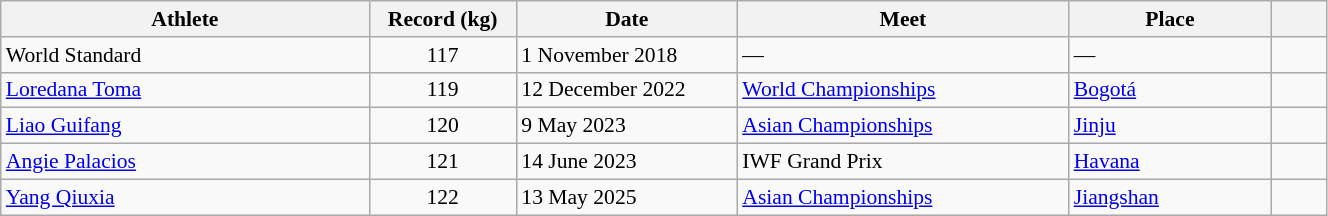<table class="wikitable" style="font-size:90%; width: 70%;">
<tr>
<th width=20%>Athlete</th>
<th width=8%>Record (kg)</th>
<th width=12%>Date</th>
<th width=18%>Meet</th>
<th width=11%>Place</th>
<th width=3%></th>
</tr>
<tr>
<td>World Standard</td>
<td align=center>117</td>
<td>1 November 2018</td>
<td>—</td>
<td>—</td>
<td></td>
</tr>
<tr>
<td> <a href='#'>Loredana Toma</a></td>
<td align="center">119</td>
<td>12 December 2022</td>
<td><a href='#'>World Championships</a></td>
<td><a href='#'>Bogotá</a></td>
<td></td>
</tr>
<tr>
<td> <a href='#'>Liao Guifang</a></td>
<td align="center">120</td>
<td>9 May 2023</td>
<td><a href='#'>Asian Championships</a></td>
<td><a href='#'>Jinju</a></td>
<td></td>
</tr>
<tr>
<td> <a href='#'>Angie Palacios</a></td>
<td align="center">121</td>
<td>14 June 2023</td>
<td>IWF Grand Prix</td>
<td><a href='#'>Havana</a></td>
<td></td>
</tr>
<tr>
<td> <a href='#'>Yang Qiuxia</a></td>
<td align=center>122</td>
<td>13 May 2025</td>
<td><a href='#'>Asian Championships</a></td>
<td><a href='#'>Jiangshan</a></td>
<td></td>
</tr>
</table>
